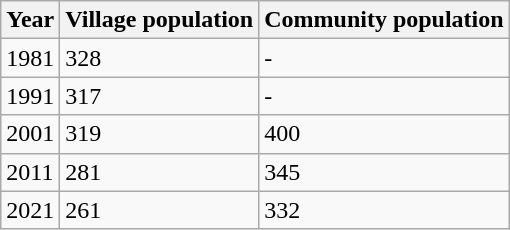<table class=wikitable>
<tr>
<th>Year</th>
<th>Village population</th>
<th>Community population</th>
</tr>
<tr>
<td>1981</td>
<td>328</td>
<td>-</td>
</tr>
<tr>
<td>1991</td>
<td>317</td>
<td>-</td>
</tr>
<tr>
<td>2001</td>
<td>319</td>
<td>400</td>
</tr>
<tr>
<td>2011</td>
<td>281</td>
<td>345</td>
</tr>
<tr>
<td>2021</td>
<td>261</td>
<td>332</td>
</tr>
</table>
